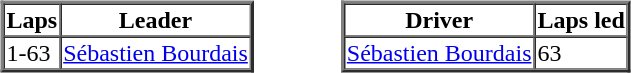<table>
<tr>
<td valign="top"><br><table border=2 cellspacing=0>
<tr>
<th>Laps</th>
<th>Leader</th>
</tr>
<tr>
<td>1-63</td>
<td><a href='#'>Sébastien Bourdais</a></td>
</tr>
</table>
</td>
<td width="50"> </td>
<td valign="top"><br><table border=2 cellspacing=0>
<tr>
<th>Driver</th>
<th>Laps led</th>
</tr>
<tr>
<td><a href='#'>Sébastien Bourdais</a></td>
<td>63</td>
</tr>
</table>
</td>
</tr>
</table>
